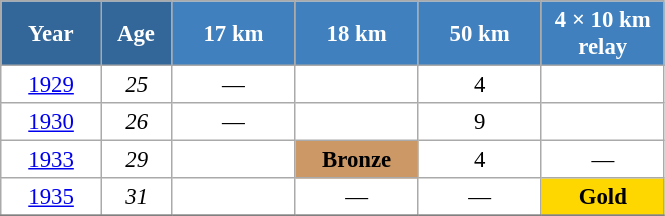<table class="wikitable" style="font-size:95%; text-align:center; border:grey solid 1px; border-collapse:collapse; background:#ffffff;">
<tr>
<th style="background-color:#369; color:white; width:60px;"> Year </th>
<th style="background-color:#369; color:white; width:40px;"> Age </th>
<th style="background-color:#4180be; color:white; width:75px;"> 17 km </th>
<th style="background-color:#4180be; color:white; width:75px;"> 18 km </th>
<th style="background-color:#4180be; color:white; width:75px;"> 50 km </th>
<th style="background-color:#4180be; color:white; width:75px;"> 4 × 10 km <br> relay </th>
</tr>
<tr>
<td><a href='#'>1929</a></td>
<td><em>25</em></td>
<td>—</td>
<td></td>
<td>4</td>
<td></td>
</tr>
<tr>
<td><a href='#'>1930</a></td>
<td><em>26</em></td>
<td>—</td>
<td></td>
<td>9</td>
<td></td>
</tr>
<tr>
<td><a href='#'>1933</a></td>
<td><em>29</em></td>
<td></td>
<td bgcolor="cc9966"><strong>Bronze</strong></td>
<td>4</td>
<td>—</td>
</tr>
<tr>
<td><a href='#'>1935</a></td>
<td><em>31</em></td>
<td></td>
<td>—</td>
<td>—</td>
<td style="background:gold;"><strong>Gold</strong></td>
</tr>
<tr>
</tr>
</table>
